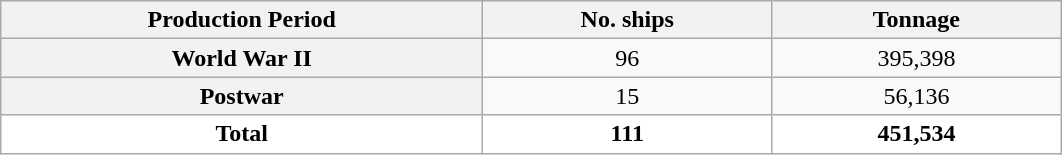<table class="wikitable" width=56%>
<tr>
<th width=20%>Production Period</th>
<th width=12%>No. ships</th>
<th width=12%>Tonnage</th>
</tr>
<tr align="center">
<th align="left">World War II</th>
<td>96</td>
<td>395,398</td>
</tr>
<tr align="center">
<th align="left">Postwar</th>
<td>15</td>
<td>56,136</td>
</tr>
<tr align="center" bgcolor="white" style="font-weight:600;">
<td>Total</td>
<td>111</td>
<td>451,534</td>
</tr>
</table>
